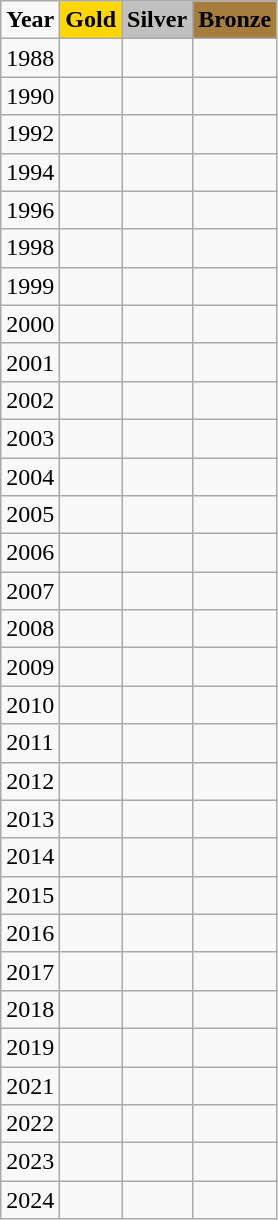<table class="wikitable">
<tr>
<td><strong>Year</strong></td>
<td !align="center" bgcolor="gold" colspan="1"><strong>Gold</strong></td>
<td !align="center" bgcolor="silver" colspan="1"><strong>Silver</strong></td>
<td !align="center" bgcolor="#a67d3d" colspan="1"><strong>Bronze</strong></td>
</tr>
<tr>
<td>1988</td>
<td></td>
<td></td>
<td></td>
</tr>
<tr>
<td>1990</td>
<td></td>
<td></td>
<td></td>
</tr>
<tr>
<td>1992</td>
<td></td>
<td></td>
<td></td>
</tr>
<tr>
<td>1994</td>
<td></td>
<td></td>
<td></td>
</tr>
<tr>
<td>1996</td>
<td></td>
<td></td>
<td></td>
</tr>
<tr>
<td>1998</td>
<td></td>
<td></td>
<td></td>
</tr>
<tr>
<td>1999</td>
<td></td>
<td></td>
<td></td>
</tr>
<tr>
<td>2000</td>
<td></td>
<td></td>
<td></td>
</tr>
<tr>
<td>2001</td>
<td></td>
<td></td>
<td></td>
</tr>
<tr>
<td>2002</td>
<td></td>
<td></td>
<td></td>
</tr>
<tr>
<td>2003</td>
<td></td>
<td></td>
<td></td>
</tr>
<tr>
<td>2004</td>
<td></td>
<td></td>
<td></td>
</tr>
<tr>
<td>2005</td>
<td></td>
<td></td>
<td></td>
</tr>
<tr>
<td>2006</td>
<td></td>
<td></td>
<td></td>
</tr>
<tr>
<td>2007</td>
<td></td>
<td></td>
<td></td>
</tr>
<tr>
<td>2008</td>
<td></td>
<td></td>
<td></td>
</tr>
<tr>
<td>2009</td>
<td></td>
<td></td>
<td></td>
</tr>
<tr>
<td>2010</td>
<td></td>
<td></td>
<td></td>
</tr>
<tr>
<td>2011</td>
<td></td>
<td></td>
<td></td>
</tr>
<tr>
<td>2012</td>
<td></td>
<td></td>
<td></td>
</tr>
<tr>
<td>2013</td>
<td></td>
<td></td>
<td></td>
</tr>
<tr>
<td>2014</td>
<td></td>
<td></td>
<td></td>
</tr>
<tr>
<td>2015</td>
<td></td>
<td></td>
<td></td>
</tr>
<tr>
<td>2016</td>
<td></td>
<td></td>
<td></td>
</tr>
<tr>
<td>2017</td>
<td></td>
<td></td>
<td></td>
</tr>
<tr>
<td>2018</td>
<td></td>
<td></td>
<td></td>
</tr>
<tr>
<td>2019</td>
<td></td>
<td></td>
<td></td>
</tr>
<tr>
<td>2021</td>
<td></td>
<td></td>
<td></td>
</tr>
<tr>
<td>2022</td>
<td></td>
<td></td>
<td></td>
</tr>
<tr>
<td>2023</td>
<td></td>
<td></td>
<td></td>
</tr>
<tr>
<td>2024</td>
<td></td>
<td></td>
<td></td>
</tr>
</table>
